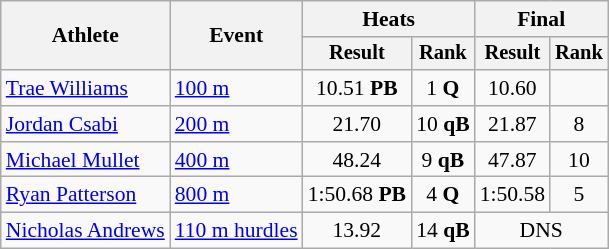<table class="wikitable" style="font-size:90%">
<tr>
<th rowspan=2>Athlete</th>
<th rowspan=2>Event</th>
<th colspan=2>Heats</th>
<th colspan=2>Final</th>
</tr>
<tr style="font-size:95%">
<th>Result</th>
<th>Rank</th>
<th>Result</th>
<th>Rank</th>
</tr>
<tr align=center>
<td align=left><a href='#'>Trae Williams</a></td>
<td align=left><a href='#'>100 m</a></td>
<td>10.51 <strong>PB</strong></td>
<td>1 <strong>Q</strong></td>
<td>10.60</td>
<td></td>
</tr>
<tr align=center>
<td align=left><a href='#'>Jordan Csabi</a></td>
<td align=left><a href='#'>200 m</a></td>
<td>21.70</td>
<td>10 <strong>qB</strong></td>
<td>21.87</td>
<td>8</td>
</tr>
<tr align=center>
<td align=left><a href='#'>Michael Mullet</a></td>
<td align=left><a href='#'>400 m</a></td>
<td>48.24</td>
<td>9 <strong>qB</strong></td>
<td>47.87</td>
<td>10</td>
</tr>
<tr align=center>
<td align=left><a href='#'>Ryan Patterson</a></td>
<td align=left><a href='#'>800 m</a></td>
<td>1:50.68 <strong>PB</strong></td>
<td>4 <strong>Q</strong></td>
<td>1:50.58</td>
<td>5</td>
</tr>
<tr align=center>
<td align=left><a href='#'>Nicholas Andrews</a></td>
<td align=left><a href='#'>110 m hurdles</a></td>
<td>13.92</td>
<td>14 <strong>qB</strong></td>
<td colspan=2>DNS</td>
</tr>
</table>
